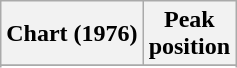<table class="wikitable sortable plainrowheaders" style="text-align:center">
<tr>
<th scope="col">Chart (1976)</th>
<th scope="col">Peak<br> position</th>
</tr>
<tr>
</tr>
<tr>
</tr>
</table>
